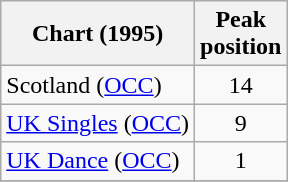<table class="wikitable sortable">
<tr>
<th>Chart (1995)</th>
<th>Peak<br>position</th>
</tr>
<tr>
<td>Scotland (<a href='#'>OCC</a>)</td>
<td align="center">14</td>
</tr>
<tr>
<td><a href='#'>UK Singles</a> (<a href='#'>OCC</a>)</td>
<td align="center">9</td>
</tr>
<tr>
<td><a href='#'>UK Dance</a> (<a href='#'>OCC</a>)</td>
<td align="center">1</td>
</tr>
<tr>
</tr>
</table>
